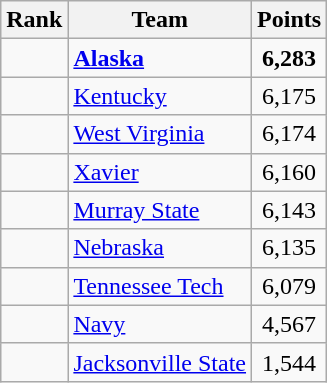<table class="wikitable sortable" style="text-align:center">
<tr>
<th>Rank</th>
<th>Team</th>
<th>Points</th>
</tr>
<tr>
<td></td>
<td align=left><strong><a href='#'>Alaska</a></strong></td>
<td><strong>6,283</strong></td>
</tr>
<tr>
<td></td>
<td align=left><a href='#'>Kentucky</a></td>
<td>6,175</td>
</tr>
<tr>
<td></td>
<td align=left><a href='#'>West Virginia</a></td>
<td>6,174</td>
</tr>
<tr>
<td></td>
<td align=left><a href='#'>Xavier</a></td>
<td>6,160</td>
</tr>
<tr>
<td></td>
<td align=left><a href='#'>Murray State</a></td>
<td>6,143</td>
</tr>
<tr>
<td></td>
<td align=left><a href='#'>Nebraska</a></td>
<td>6,135</td>
</tr>
<tr>
<td></td>
<td align=left><a href='#'>Tennessee Tech</a></td>
<td>6,079</td>
</tr>
<tr>
<td></td>
<td align=left><a href='#'>Navy</a></td>
<td>4,567</td>
</tr>
<tr>
<td></td>
<td align=left><a href='#'>Jacksonville State</a></td>
<td>1,544</td>
</tr>
</table>
